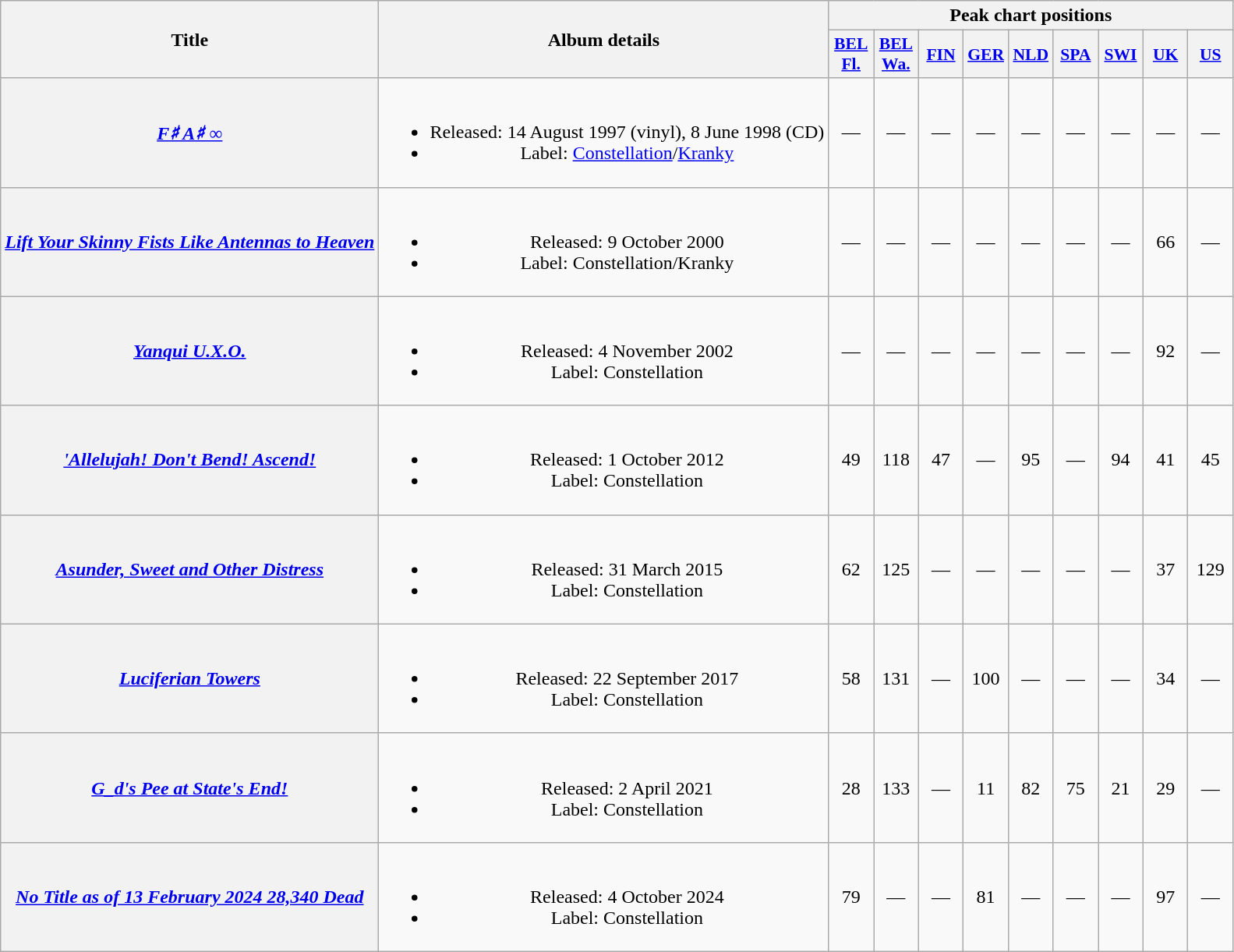<table class="wikitable plainrowheaders" style="text-align:center;">
<tr>
<th rowspan="2">Title</th>
<th rowspan="2">Album details</th>
<th colspan="9">Peak chart positions</th>
</tr>
<tr>
<th scope="col" style="width:2.2em;font-size:90%;"><a href='#'>BEL<br>Fl.</a><br></th>
<th scope="col" style="width:2.2em;font-size:90%;"><a href='#'>BEL<br>Wa.</a><br></th>
<th scope="col" style="width:2.2em;font-size:90%;"><a href='#'>FIN</a><br></th>
<th scope="col" style="width:2.2em;font-size:90%;"><a href='#'>GER</a><br></th>
<th scope="col" style="width:2.2em;font-size:90%;"><a href='#'>NLD</a><br></th>
<th scope="col" style="width:2.2em;font-size:90%;"><a href='#'>SPA</a><br></th>
<th scope="col" style="width:2.2em;font-size:90%;"><a href='#'>SWI</a><br></th>
<th scope="col" style="width:2.2em;font-size:90%;"><a href='#'>UK</a><br></th>
<th scope="col" style="width:2.2em;font-size:90%;"><a href='#'>US</a><br></th>
</tr>
<tr>
<th scope="row"><em><a href='#'>F♯ A♯ ∞</a></em></th>
<td><br><ul><li>Released: 14 August 1997 (vinyl), 8 June 1998 (CD)</li><li>Label: <a href='#'>Constellation</a>/<a href='#'>Kranky</a></li></ul></td>
<td>—</td>
<td>—</td>
<td>—</td>
<td>—</td>
<td>—</td>
<td>—</td>
<td>—</td>
<td>—</td>
<td>—</td>
</tr>
<tr>
<th scope="row"><em><a href='#'>Lift Your Skinny Fists Like Antennas to Heaven</a></em></th>
<td><br><ul><li>Released: 9 October 2000</li><li>Label: Constellation/Kranky</li></ul></td>
<td>—</td>
<td>—</td>
<td>—</td>
<td>—</td>
<td>—</td>
<td>—</td>
<td>—</td>
<td>66</td>
<td>—</td>
</tr>
<tr>
<th scope="row"><em><a href='#'>Yanqui U.X.O.</a></em></th>
<td><br><ul><li>Released: 4 November 2002</li><li>Label: Constellation</li></ul></td>
<td>—</td>
<td>—</td>
<td>—</td>
<td>—</td>
<td>—</td>
<td>—</td>
<td>—</td>
<td>92</td>
<td>—</td>
</tr>
<tr>
<th scope="row"><em><a href='#'>'Allelujah! Don't Bend! Ascend!</a></em></th>
<td><br><ul><li>Released: 1 October 2012</li><li>Label: Constellation</li></ul></td>
<td>49</td>
<td>118</td>
<td>47</td>
<td>—</td>
<td>95</td>
<td>—</td>
<td>94</td>
<td>41</td>
<td>45</td>
</tr>
<tr>
<th scope="row"><em><a href='#'>Asunder, Sweet and Other Distress</a></em></th>
<td><br><ul><li>Released: 31 March 2015</li><li>Label: Constellation</li></ul></td>
<td>62</td>
<td>125</td>
<td>—</td>
<td>—</td>
<td>—</td>
<td>—</td>
<td>—</td>
<td>37</td>
<td>129</td>
</tr>
<tr>
<th scope="row"><em><a href='#'>Luciferian Towers</a></em></th>
<td><br><ul><li>Released: 22 September 2017</li><li>Label: Constellation</li></ul></td>
<td>58</td>
<td>131</td>
<td>—</td>
<td>100</td>
<td>—</td>
<td>—</td>
<td>—</td>
<td>34</td>
<td>—</td>
</tr>
<tr>
<th scope="row"><em><a href='#'>G_d's Pee at State's End!</a></em></th>
<td><br><ul><li>Released: 2 April 2021</li><li>Label: Constellation</li></ul></td>
<td>28</td>
<td>133</td>
<td>—</td>
<td>11</td>
<td>82</td>
<td>75</td>
<td>21</td>
<td>29</td>
<td>—</td>
</tr>
<tr>
<th scope="row"><em><a href='#'>No Title as of 13 February 2024 28,340 Dead</a></em></th>
<td><br><ul><li>Released: 4 October 2024</li><li>Label: Constellation</li></ul></td>
<td>79</td>
<td>—</td>
<td>—</td>
<td>81</td>
<td>—</td>
<td>—</td>
<td>—</td>
<td>97</td>
<td>—</td>
</tr>
</table>
